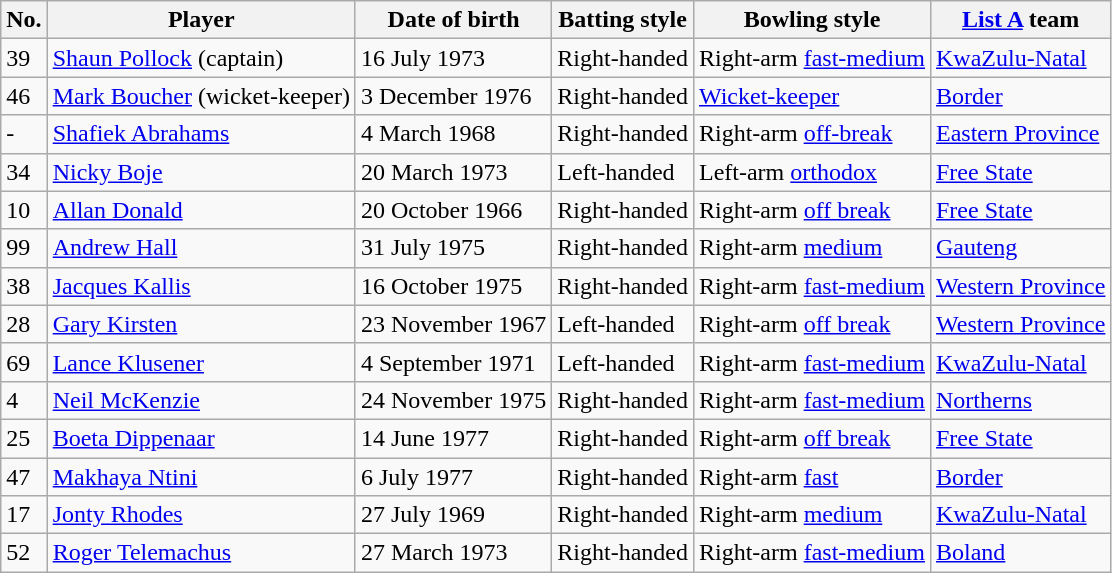<table class="wikitable">
<tr>
<th>No.</th>
<th>Player</th>
<th>Date of birth</th>
<th>Batting style</th>
<th>Bowling style</th>
<th><a href='#'>List A</a> team</th>
</tr>
<tr>
<td>39</td>
<td><a href='#'>Shaun Pollock</a> (captain)</td>
<td>16 July 1973</td>
<td>Right-handed</td>
<td>Right-arm <a href='#'>fast-medium</a></td>
<td><a href='#'>KwaZulu-Natal</a></td>
</tr>
<tr>
<td>46</td>
<td><a href='#'>Mark Boucher</a> (wicket-keeper)</td>
<td>3 December 1976</td>
<td>Right-handed</td>
<td><a href='#'>Wicket-keeper</a></td>
<td><a href='#'>Border</a></td>
</tr>
<tr>
<td>-</td>
<td><a href='#'>Shafiek Abrahams</a></td>
<td>4 March 1968</td>
<td>Right-handed</td>
<td>Right-arm <a href='#'>off-break</a></td>
<td><a href='#'>Eastern Province</a></td>
</tr>
<tr>
<td>34</td>
<td><a href='#'>Nicky Boje</a></td>
<td>20 March 1973</td>
<td>Left-handed</td>
<td>Left-arm <a href='#'>orthodox</a></td>
<td><a href='#'>Free State</a></td>
</tr>
<tr>
<td>10</td>
<td><a href='#'>Allan Donald</a></td>
<td>20 October 1966</td>
<td>Right-handed</td>
<td>Right-arm <a href='#'>off break</a></td>
<td><a href='#'>Free State</a></td>
</tr>
<tr>
<td>99</td>
<td><a href='#'>Andrew Hall</a></td>
<td>31 July 1975</td>
<td>Right-handed</td>
<td>Right-arm <a href='#'>medium</a></td>
<td><a href='#'>Gauteng</a></td>
</tr>
<tr>
<td>38</td>
<td><a href='#'>Jacques Kallis</a></td>
<td>16 October 1975</td>
<td>Right-handed</td>
<td>Right-arm <a href='#'>fast-medium</a></td>
<td><a href='#'>Western Province</a></td>
</tr>
<tr>
<td>28</td>
<td><a href='#'>Gary Kirsten</a></td>
<td>23 November 1967</td>
<td>Left-handed</td>
<td>Right-arm <a href='#'>off break</a></td>
<td><a href='#'>Western Province</a></td>
</tr>
<tr>
<td>69</td>
<td><a href='#'>Lance Klusener</a></td>
<td>4 September 1971</td>
<td>Left-handed</td>
<td>Right-arm <a href='#'>fast-medium</a></td>
<td><a href='#'>KwaZulu-Natal</a></td>
</tr>
<tr>
<td>4</td>
<td><a href='#'>Neil McKenzie</a></td>
<td>24 November 1975</td>
<td>Right-handed</td>
<td>Right-arm <a href='#'>fast-medium</a></td>
<td><a href='#'>Northerns</a></td>
</tr>
<tr>
<td>25</td>
<td><a href='#'>Boeta Dippenaar</a></td>
<td>14 June 1977</td>
<td>Right-handed</td>
<td>Right-arm <a href='#'>off break</a></td>
<td><a href='#'>Free State</a></td>
</tr>
<tr>
<td>47</td>
<td><a href='#'>Makhaya Ntini</a></td>
<td>6 July 1977</td>
<td>Right-handed</td>
<td>Right-arm <a href='#'>fast</a></td>
<td><a href='#'>Border</a></td>
</tr>
<tr>
<td>17</td>
<td><a href='#'>Jonty Rhodes</a></td>
<td>27 July 1969</td>
<td>Right-handed</td>
<td>Right-arm <a href='#'>medium</a></td>
<td><a href='#'>KwaZulu-Natal</a></td>
</tr>
<tr>
<td>52</td>
<td><a href='#'>Roger Telemachus</a></td>
<td>27 March 1973</td>
<td>Right-handed</td>
<td>Right-arm <a href='#'>fast-medium</a></td>
<td><a href='#'>Boland</a></td>
</tr>
</table>
